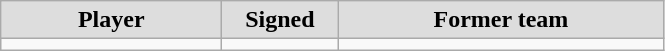<table class="wikitable" style="text-align: center">
<tr align="center" bgcolor="#dddddd">
<td style="width:140px"><strong>Player</strong></td>
<td style="width:70px"><strong>Signed</strong></td>
<td style="width:210px"><strong>Former team</strong></td>
</tr>
<tr style=　—"height:40px">
<td></td>
<td style="font-size: 80%"></td>
<td></td>
</tr>
</table>
